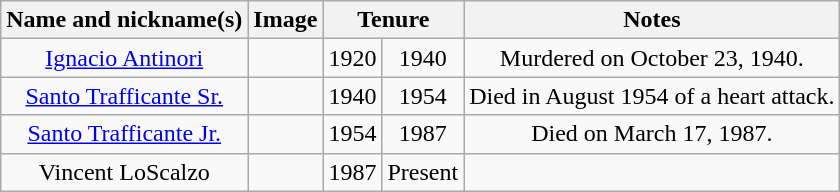<table class="wikitable" style="text-align:center">
<tr>
<th>Name and nickname(s)</th>
<th>Image</th>
<th colspan=2>Tenure</th>
<th>Notes</th>
</tr>
<tr>
<td><a href='#'>Ignacio Antinori</a></td>
<td></td>
<td>1920</td>
<td>1940</td>
<td>Murdered on October 23, 1940.</td>
</tr>
<tr>
<td><a href='#'>Santo Trafficante Sr.</a></td>
<td></td>
<td>1940</td>
<td>1954</td>
<td>Died in August 1954 of a heart attack.</td>
</tr>
<tr>
<td><a href='#'>Santo Trafficante Jr.</a></td>
<td></td>
<td>1954</td>
<td>1987</td>
<td>Died on March 17, 1987.</td>
</tr>
<tr>
<td>Vincent LoScalzo <br></td>
<td></td>
<td>1987</td>
<td>Present</td>
<td></td>
</tr>
</table>
